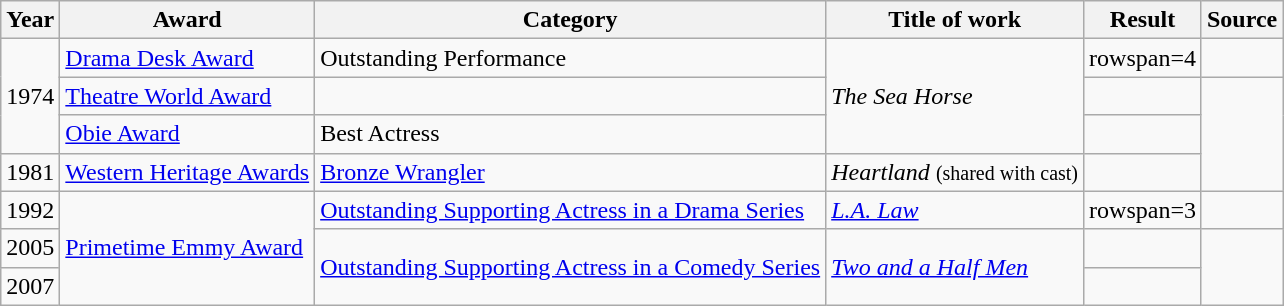<table class="wikitable sortable">
<tr>
<th>Year</th>
<th>Award</th>
<th>Category</th>
<th>Title of work</th>
<th>Result</th>
<th>Source</th>
</tr>
<tr>
<td rowspan=3>1974</td>
<td><a href='#'>Drama Desk Award</a></td>
<td>Outstanding Performance</td>
<td rowspan=3><em>The Sea Horse</em></td>
<td>rowspan=4 </td>
<td></td>
</tr>
<tr>
<td><a href='#'>Theatre World Award</a></td>
<td></td>
<td></td>
</tr>
<tr>
<td><a href='#'>Obie Award</a></td>
<td>Best Actress</td>
<td></td>
</tr>
<tr>
<td>1981</td>
<td><a href='#'>Western Heritage Awards</a></td>
<td><a href='#'>Bronze Wrangler</a></td>
<td><em>Heartland</em> <small>(shared with cast)</small></td>
<td></td>
</tr>
<tr>
<td>1992</td>
<td rowspan=3><a href='#'>Primetime Emmy Award</a></td>
<td><a href='#'>Outstanding Supporting Actress in a Drama Series</a></td>
<td><em><a href='#'>L.A. Law</a></em></td>
<td>rowspan=3 </td>
<td></td>
</tr>
<tr>
<td>2005</td>
<td rowspan=2><a href='#'>Outstanding Supporting Actress in a Comedy Series</a></td>
<td rowspan=2><em><a href='#'>Two and a Half Men</a></em></td>
<td></td>
</tr>
<tr>
<td>2007</td>
<td></td>
</tr>
</table>
